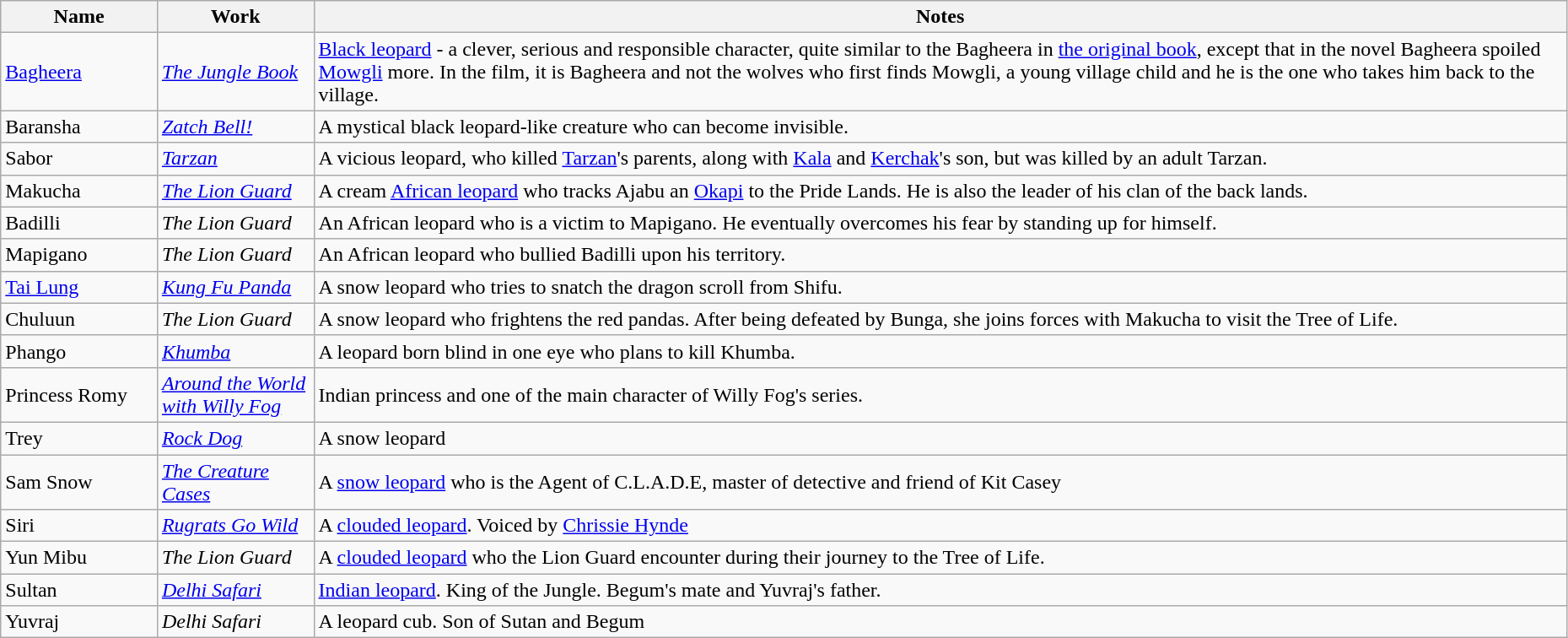<table class="wikitable sortable" style="width:98%">
<tr>
<th style="width:10%">Name</th>
<th style="width:10%">Work</th>
<th>Notes</th>
</tr>
<tr>
<td><a href='#'>Bagheera</a></td>
<td><em><a href='#'>The Jungle Book</a></em></td>
<td><a href='#'>Black leopard</a> - a clever, serious and responsible character, quite similar to the Bagheera in <a href='#'>the original book</a>, except that in the novel Bagheera spoiled <a href='#'>Mowgli</a> more. In the film, it is Bagheera and not the wolves who first finds Mowgli, a young village child and he is the one who takes him back to the village.</td>
</tr>
<tr>
<td>Baransha</td>
<td><em><a href='#'>Zatch Bell!</a></em></td>
<td>A mystical black leopard-like creature who can become invisible.</td>
</tr>
<tr>
<td> Sabor</td>
<td><em><a href='#'>Tarzan</a></em></td>
<td>A vicious leopard, who killed <a href='#'>Tarzan</a>'s parents, along with <a href='#'>Kala</a> and <a href='#'>Kerchak</a>'s son, but was killed by an adult Tarzan.</td>
</tr>
<tr>
<td>Makucha</td>
<td><em><a href='#'>The Lion Guard</a></em></td>
<td>A cream <a href='#'>African leopard</a> who tracks Ajabu an <a href='#'>Okapi</a> to the Pride Lands. He is also the leader of his clan of the back lands.</td>
</tr>
<tr>
<td>Badilli</td>
<td><em>The Lion Guard</em></td>
<td>An African leopard who is a victim to Mapigano. He eventually overcomes his fear by standing up for himself.</td>
</tr>
<tr>
<td>Mapigano</td>
<td><em>The Lion Guard</em></td>
<td>An African leopard who bullied Badilli upon his territory.</td>
</tr>
<tr>
<td><a href='#'>Tai Lung</a></td>
<td><em><a href='#'>Kung Fu Panda</a></em></td>
<td>A snow leopard who tries to snatch the dragon scroll from Shifu.</td>
</tr>
<tr>
<td>Chuluun</td>
<td><em>The Lion Guard</em></td>
<td>A snow leopard who frightens the red pandas. After being defeated by Bunga, she joins forces with Makucha to visit the Tree of Life.</td>
</tr>
<tr>
<td>Phango</td>
<td><em><a href='#'>Khumba</a></em></td>
<td>A leopard born blind in one eye who plans to kill Khumba.</td>
</tr>
<tr>
<td>Princess Romy</td>
<td><em><a href='#'>Around the World with Willy Fog</a></em></td>
<td>Indian princess and one of the main character of Willy Fog's series.</td>
</tr>
<tr>
<td>Trey</td>
<td><em><a href='#'>Rock Dog</a></em></td>
<td>A snow leopard</td>
</tr>
<tr>
<td>Sam Snow</td>
<td><em><a href='#'>The Creature Cases</a></em></td>
<td>A <a href='#'>snow leopard</a> who is the Agent of C.L.A.D.E, master of detective and friend of Kit Casey</td>
</tr>
<tr>
<td>Siri</td>
<td><em><a href='#'>Rugrats Go Wild</a></em></td>
<td>A <a href='#'>clouded leopard</a>. Voiced by <a href='#'>Chrissie Hynde</a></td>
</tr>
<tr>
<td>Yun Mibu</td>
<td><em>The Lion Guard</em></td>
<td>A <a href='#'>clouded leopard</a> who the Lion Guard encounter during their journey to the Tree of Life.</td>
</tr>
<tr>
<td>Sultan</td>
<td><em><a href='#'>Delhi Safari</a></em></td>
<td><a href='#'>Indian leopard</a>. King of the Jungle. Begum's mate and Yuvraj's father.</td>
</tr>
<tr>
<td>Yuvraj</td>
<td><em>Delhi Safari</em></td>
<td>A leopard cub. Son of Sutan and Begum</td>
</tr>
</table>
